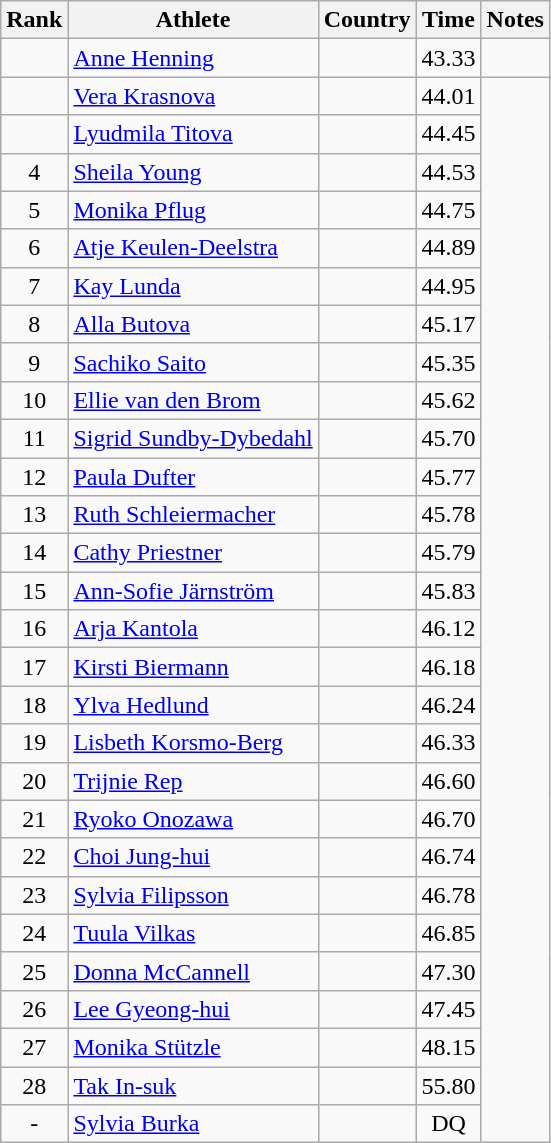<table class="wikitable sortable" style="text-align:center">
<tr>
<th>Rank</th>
<th>Athlete</th>
<th>Country</th>
<th>Time</th>
<th>Notes</th>
</tr>
<tr>
<td></td>
<td align=left><a href='#'>Anne Henning</a></td>
<td align=left></td>
<td>43.33</td>
<td></td>
</tr>
<tr>
<td></td>
<td align=left><a href='#'>Vera Krasnova</a></td>
<td align=left></td>
<td>44.01</td>
</tr>
<tr>
<td></td>
<td align=left><a href='#'>Lyudmila Titova</a></td>
<td align=left></td>
<td>44.45</td>
</tr>
<tr>
<td>4</td>
<td align=left><a href='#'>Sheila Young</a></td>
<td align=left></td>
<td>44.53</td>
</tr>
<tr>
<td>5</td>
<td align=left><a href='#'>Monika Pflug</a></td>
<td align=left></td>
<td>44.75</td>
</tr>
<tr>
<td>6</td>
<td align=left><a href='#'>Atje Keulen-Deelstra</a></td>
<td align=left></td>
<td>44.89</td>
</tr>
<tr>
<td>7</td>
<td align=left><a href='#'>Kay Lunda</a></td>
<td align=left></td>
<td>44.95</td>
</tr>
<tr>
<td>8</td>
<td align=left><a href='#'>Alla Butova</a></td>
<td align=left></td>
<td>45.17</td>
</tr>
<tr>
<td>9</td>
<td align=left><a href='#'>Sachiko Saito</a></td>
<td align=left></td>
<td>45.35</td>
</tr>
<tr>
<td>10</td>
<td align=left><a href='#'>Ellie van den Brom</a></td>
<td align=left></td>
<td>45.62</td>
</tr>
<tr>
<td>11</td>
<td align=left><a href='#'>Sigrid Sundby-Dybedahl</a></td>
<td align=left></td>
<td>45.70</td>
</tr>
<tr>
<td>12</td>
<td align=left><a href='#'>Paula Dufter</a></td>
<td align=left></td>
<td>45.77</td>
</tr>
<tr>
<td>13</td>
<td align=left><a href='#'>Ruth Schleiermacher</a></td>
<td align=left></td>
<td>45.78</td>
</tr>
<tr>
<td>14</td>
<td align=left><a href='#'>Cathy Priestner</a></td>
<td align=left></td>
<td>45.79</td>
</tr>
<tr>
<td>15</td>
<td align=left><a href='#'>Ann-Sofie Järnström</a></td>
<td align=left></td>
<td>45.83</td>
</tr>
<tr>
<td>16</td>
<td align=left><a href='#'>Arja Kantola</a></td>
<td align=left></td>
<td>46.12</td>
</tr>
<tr>
<td>17</td>
<td align=left><a href='#'>Kirsti Biermann</a></td>
<td align=left></td>
<td>46.18</td>
</tr>
<tr>
<td>18</td>
<td align=left><a href='#'>Ylva Hedlund</a></td>
<td align=left></td>
<td>46.24</td>
</tr>
<tr>
<td>19</td>
<td align=left><a href='#'>Lisbeth Korsmo-Berg</a></td>
<td align=left></td>
<td>46.33</td>
</tr>
<tr>
<td>20</td>
<td align=left><a href='#'>Trijnie Rep</a></td>
<td align=left></td>
<td>46.60</td>
</tr>
<tr>
<td>21</td>
<td align=left><a href='#'>Ryoko Onozawa</a></td>
<td align=left></td>
<td>46.70</td>
</tr>
<tr>
<td>22</td>
<td align=left><a href='#'>Choi Jung-hui</a></td>
<td align=left></td>
<td>46.74</td>
</tr>
<tr>
<td>23</td>
<td align=left><a href='#'>Sylvia Filipsson</a></td>
<td align=left></td>
<td>46.78</td>
</tr>
<tr>
<td>24</td>
<td align=left><a href='#'>Tuula Vilkas</a></td>
<td align=left></td>
<td>46.85</td>
</tr>
<tr>
<td>25</td>
<td align=left><a href='#'>Donna McCannell</a></td>
<td align=left></td>
<td>47.30</td>
</tr>
<tr>
<td>26</td>
<td align=left><a href='#'>Lee Gyeong-hui</a></td>
<td align=left></td>
<td>47.45</td>
</tr>
<tr>
<td>27</td>
<td align=left><a href='#'>Monika Stützle</a></td>
<td align=left></td>
<td>48.15</td>
</tr>
<tr>
<td>28</td>
<td align=left><a href='#'>Tak In-suk</a></td>
<td align=left></td>
<td>55.80</td>
</tr>
<tr>
<td>-</td>
<td align=left><a href='#'>Sylvia Burka</a></td>
<td align=left></td>
<td>DQ</td>
</tr>
</table>
